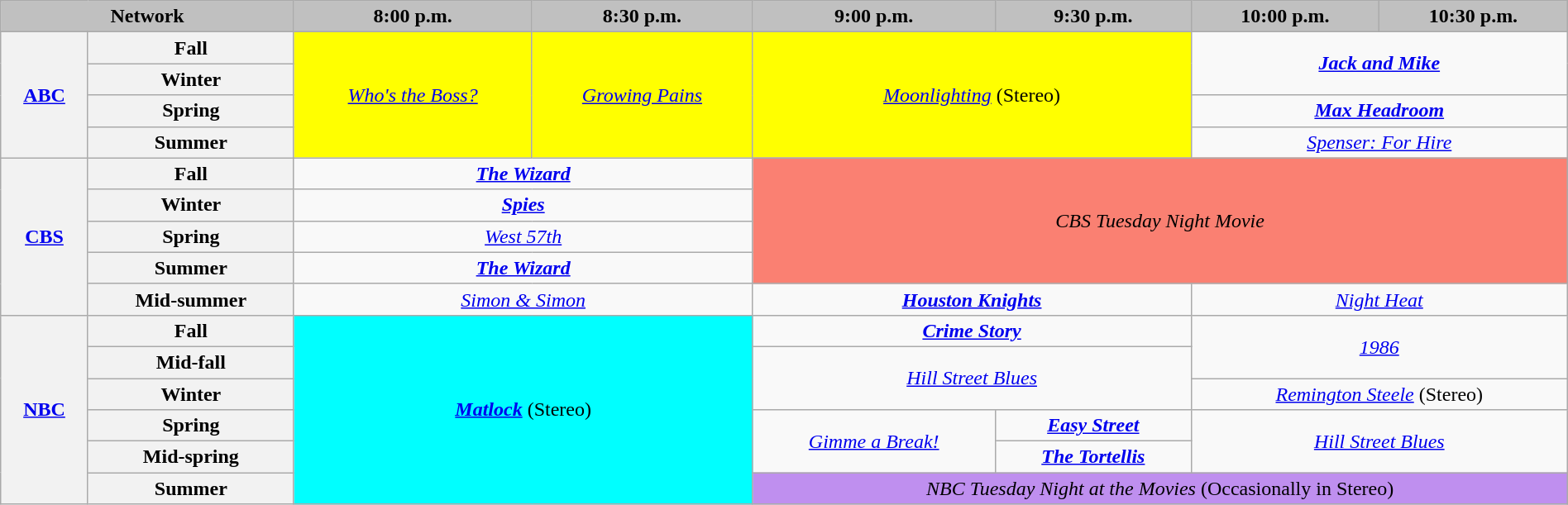<table class="wikitable" style="width:100%;margin-right:0;text-align:center">
<tr>
<th colspan="2" style="background-color:#C0C0C0;text-align:center">Network</th>
<th style="background-color:#C0C0C0;text-align:center">8:00 p.m.</th>
<th style="background-color:#C0C0C0;text-align:center">8:30 p.m.</th>
<th style="background-color:#C0C0C0;text-align:center">9:00 p.m.</th>
<th style="background-color:#C0C0C0;text-align:center">9:30 p.m.</th>
<th style="background-color:#C0C0C0;text-align:center">10:00 p.m.</th>
<th style="background-color:#C0C0C0;text-align:center">10:30 p.m.</th>
</tr>
<tr>
<th rowspan="4"><a href='#'>ABC</a></th>
<th>Fall</th>
<td style="background:#FFFF00;" rowspan="4"><em><a href='#'>Who's the Boss?</a></em> </td>
<td style="background:#FFFF00;" rowspan="4"><em><a href='#'>Growing Pains</a></em> </td>
<td style="background:#FFFF00;" rowspan="4" colspan="2"><em><a href='#'>Moonlighting</a></em> (Stereo) </td>
<td colspan="2" rowspan="2"><strong><em><a href='#'>Jack and Mike</a></em></strong></td>
</tr>
<tr>
<th>Winter</th>
</tr>
<tr>
<th>Spring</th>
<td colspan="2"><strong><em><a href='#'>Max Headroom</a></em></strong></td>
</tr>
<tr>
<th>Summer</th>
<td colspan="2"><em><a href='#'>Spenser: For Hire</a></em></td>
</tr>
<tr>
<th rowspan="5"><a href='#'>CBS</a></th>
<th>Fall</th>
<td colspan="2"><strong><em><a href='#'>The Wizard</a></em></strong></td>
<td rowspan="4" colspan="4" style="background:#FA8072;"><em>CBS Tuesday Night Movie</em></td>
</tr>
<tr>
<th>Winter</th>
<td colspan="2"><strong><em><a href='#'>Spies</a></em></strong></td>
</tr>
<tr>
<th>Spring</th>
<td colspan="2"><em><a href='#'>West 57th</a></em></td>
</tr>
<tr>
<th>Summer</th>
<td colspan="2"><strong><em><a href='#'>The Wizard</a></em></strong></td>
</tr>
<tr>
<th>Mid-summer</th>
<td colspan="2"><em><a href='#'>Simon & Simon</a></em></td>
<td colspan="2"><strong><em><a href='#'>Houston Knights</a></em></strong></td>
<td colspan="2"><em><a href='#'>Night Heat</a></em></td>
</tr>
<tr>
<th rowspan="6"><a href='#'>NBC</a></th>
<th>Fall</th>
<td style="background:#00FFFF;" rowspan="6" colspan="2"><strong><em><a href='#'>Matlock</a></em></strong> (Stereo) </td>
<td colspan="2"><strong><em><a href='#'>Crime Story</a></em></strong></td>
<td rowspan="2" colspan="2"><em><a href='#'>1986</a></em></td>
</tr>
<tr>
<th>Mid-fall</th>
<td rowspan="2" colspan="2"><em><a href='#'>Hill Street Blues</a></em></td>
</tr>
<tr>
<th>Winter</th>
<td colspan="2"><em><a href='#'>Remington Steele</a></em> (Stereo)</td>
</tr>
<tr>
<th>Spring</th>
<td rowspan="2"><em><a href='#'>Gimme a Break!</a></em></td>
<td><strong><em><a href='#'>Easy Street</a></em></strong></td>
<td rowspan="2" colspan="2"><em><a href='#'>Hill Street Blues</a></em></td>
</tr>
<tr>
<th>Mid-spring</th>
<td><strong><em><a href='#'>The Tortellis</a></em></strong></td>
</tr>
<tr>
<th>Summer</th>
<td style="background:#bf8fef;" colspan="4"><em>NBC Tuesday Night at the Movies</em> (Occasionally in Stereo)</td>
</tr>
</table>
